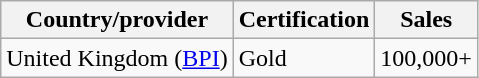<table class="wikitable" border="1">
<tr>
<th>Country/provider</th>
<th>Certification</th>
<th>Sales</th>
</tr>
<tr>
<td>United Kingdom (<a href='#'>BPI</a>)</td>
<td>Gold</td>
<td>100,000+</td>
</tr>
</table>
